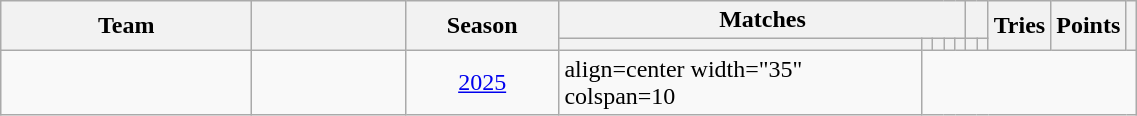<table class="wikitable" style="width:60%;">
<tr>
<th rowspan=2 width="160">Team</th>
<th rowspan=2 width="95"></th>
<th rowspan=2 width="95">Season</th>
<th colspan=5>Matches</th>
<th colspan=2></th>
<th rowspan=2>Tries</th>
<th rowspan=2>Points</th>
<th rowspan=2></th>
</tr>
<tr>
<th></th>
<th></th>
<th></th>
<th></th>
<th></th>
<th></th>
<th></th>
</tr>
<tr>
<td align=center></td>
<td align=center></td>
<td align=center><a href='#'>2025</a></td>
<td>align=center width="35" colspan=10 </td>
</tr>
</table>
